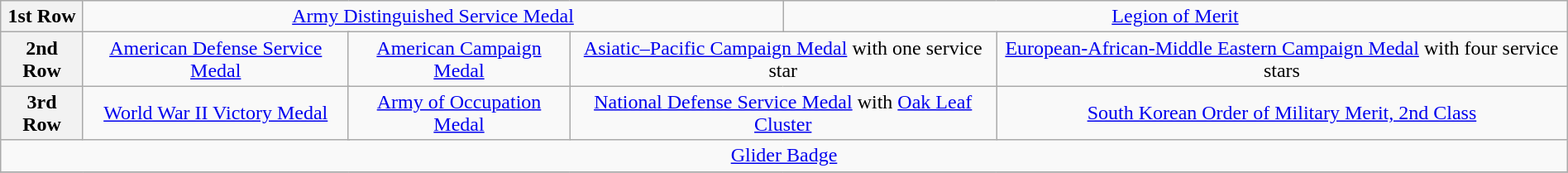<table class="wikitable" style="margin:1em auto; text-align:center;">
<tr>
<th>1st Row</th>
<td colspan="9"><a href='#'>Army Distinguished Service Medal</a></td>
<td colspan="8"><a href='#'>Legion of Merit</a></td>
</tr>
<tr>
<th>2nd Row</th>
<td colspan="4"><a href='#'>American Defense Service Medal</a></td>
<td colspan="4"><a href='#'>American Campaign Medal</a></td>
<td colspan="4"><a href='#'>Asiatic–Pacific Campaign Medal</a> with one service star</td>
<td colspan="4"><a href='#'>European-African-Middle Eastern Campaign Medal</a> with four service stars</td>
</tr>
<tr>
<th>3rd Row</th>
<td colspan="4"><a href='#'>World War II Victory Medal</a></td>
<td colspan="4"><a href='#'>Army of Occupation Medal</a></td>
<td colspan="4"><a href='#'>National Defense Service Medal</a> with <a href='#'>Oak Leaf Cluster</a></td>
<td colspan="4"><a href='#'>South Korean Order of Military Merit, 2nd Class</a></td>
</tr>
<tr>
<td colspan="19"><a href='#'>Glider Badge</a></td>
</tr>
<tr>
</tr>
</table>
